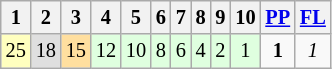<table class="wikitable" style="font-size: 85%;">
<tr>
<th>1</th>
<th>2</th>
<th>3</th>
<th>4</th>
<th>5</th>
<th>6</th>
<th>7</th>
<th>8</th>
<th>9</th>
<th>10</th>
<th><a href='#'>PP</a></th>
<th><a href='#'>FL</a></th>
</tr>
<tr align="center">
<td style="background:#FFFFBF;">25</td>
<td style="background:#DFDFDF;">18</td>
<td style="background:#FFDF9F;">15</td>
<td style="background:#DFFFDF;">12</td>
<td style="background:#DFFFDF;">10</td>
<td style="background:#DFFFDF;">8</td>
<td style="background:#DFFFDF;">6</td>
<td style="background:#DFFFDF;">4</td>
<td style="background:#DFFFDF;">2</td>
<td style="background:#DFFFDF;">1</td>
<td><strong>1</strong></td>
<td><em>1</em></td>
</tr>
</table>
